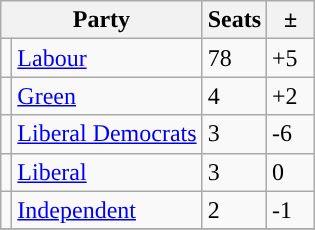<table class="wikitable">
<tr>
<th colspan="2">Party</th>
<th>Seats</th>
<th>  ±  </th>
</tr>
<tr>
<td style="background-color: "></td>
<td><a href='#'>Labour</a></td>
<td>78</td>
<td>+5</td>
</tr>
<tr>
<td style="background-color: "></td>
<td><a href='#'>Green</a></td>
<td>4</td>
<td>+2</td>
</tr>
<tr>
<td style="background-color: "></td>
<td><a href='#'>Liberal Democrats</a></td>
<td>3</td>
<td>-6</td>
</tr>
<tr>
<td style="background-color: "></td>
<td><a href='#'>Liberal</a></td>
<td>3</td>
<td>0</td>
</tr>
<tr>
<td style="background-color: "></td>
<td><a href='#'>Independent</a></td>
<td>2</td>
<td>-1</td>
</tr>
<tr>
</tr>
</table>
